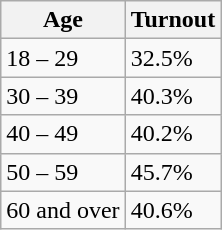<table class="wikitable">
<tr>
<th>Age</th>
<th>Turnout</th>
</tr>
<tr>
<td>18 – 29</td>
<td>32.5%</td>
</tr>
<tr>
<td>30 – 39</td>
<td>40.3%</td>
</tr>
<tr>
<td>40 – 49</td>
<td>40.2%</td>
</tr>
<tr>
<td>50 – 59</td>
<td>45.7%</td>
</tr>
<tr>
<td>60 and over</td>
<td>40.6%</td>
</tr>
</table>
